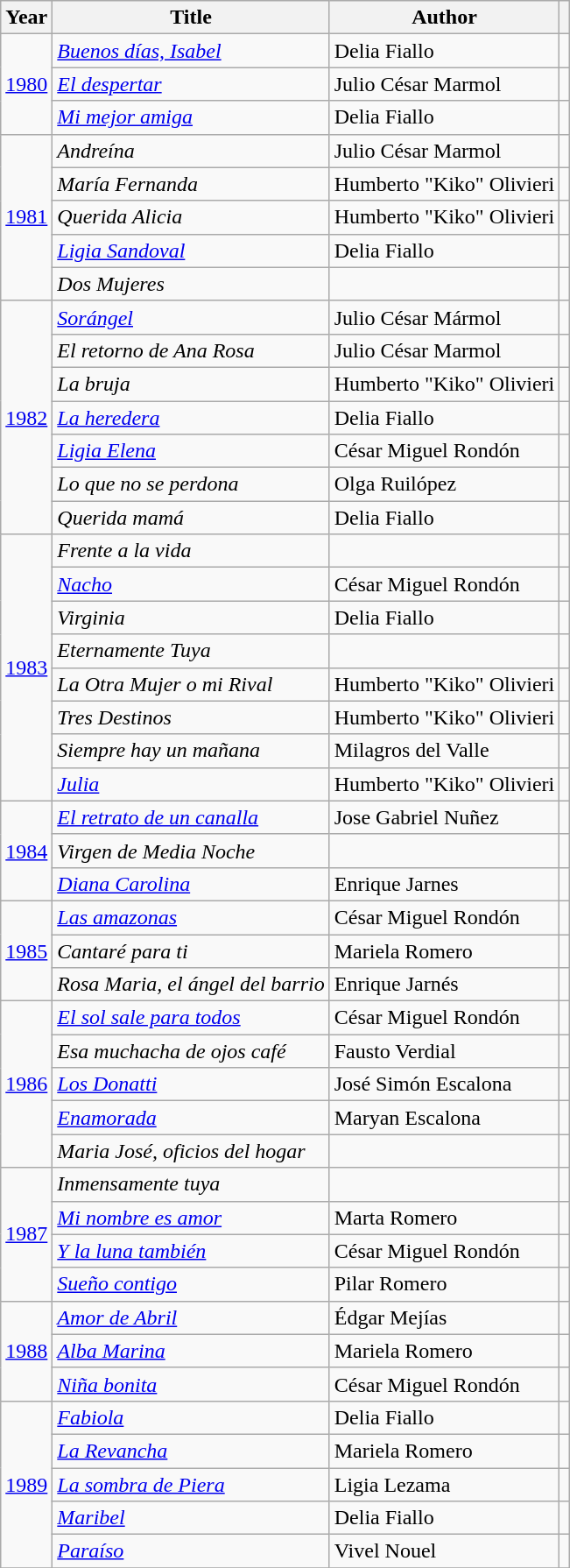<table class="wikitable sortable">
<tr>
<th>Year</th>
<th>Title</th>
<th>Author</th>
<th></th>
</tr>
<tr>
<td rowspan="3"><a href='#'>1980</a></td>
<td><em><a href='#'>Buenos días, Isabel</a></em></td>
<td>Delia Fiallo</td>
<td></td>
</tr>
<tr>
<td><em><a href='#'>El despertar</a></em></td>
<td>Julio César Marmol</td>
<td></td>
</tr>
<tr>
<td><em><a href='#'>Mi mejor amiga</a></em></td>
<td>Delia Fiallo</td>
<td></td>
</tr>
<tr>
<td rowspan="5"><a href='#'>1981</a></td>
<td><em>Andreína</em></td>
<td>Julio César Marmol</td>
<td></td>
</tr>
<tr>
<td><em>María Fernanda</em></td>
<td>Humberto "Kiko" Olivieri</td>
<td></td>
</tr>
<tr>
<td><em>Querida Alicia</em></td>
<td>Humberto "Kiko" Olivieri</td>
<td></td>
</tr>
<tr>
<td><em><a href='#'>Ligia Sandoval</a></em></td>
<td>Delia Fiallo</td>
<td></td>
</tr>
<tr>
<td><em>Dos Mujeres</em></td>
<td></td>
<td></td>
</tr>
<tr>
<td rowspan="7"><a href='#'>1982</a></td>
<td><em><a href='#'>Sorángel</a></em></td>
<td>Julio César Mármol</td>
<td></td>
</tr>
<tr>
<td><em>El retorno de Ana Rosa</em></td>
<td>Julio César Marmol</td>
<td></td>
</tr>
<tr>
<td><em>La bruja</em></td>
<td>Humberto "Kiko" Olivieri</td>
<td></td>
</tr>
<tr>
<td><em><a href='#'>La heredera</a></em></td>
<td>Delia Fiallo</td>
<td></td>
</tr>
<tr>
<td><em><a href='#'>Ligia Elena</a></em></td>
<td>César Miguel Rondón</td>
<td></td>
</tr>
<tr>
<td><em>Lo que no se perdona</em></td>
<td>Olga Ruilópez</td>
<td></td>
</tr>
<tr>
<td><em>Querida mamá</em></td>
<td>Delia Fiallo</td>
<td></td>
</tr>
<tr>
<td rowspan="8"><a href='#'>1983</a></td>
<td><em>Frente a la vida</em></td>
<td></td>
<td></td>
</tr>
<tr>
<td><em><a href='#'>Nacho</a></em></td>
<td>César Miguel Rondón</td>
<td></td>
</tr>
<tr>
<td><em>Virginia</em></td>
<td>Delia Fiallo</td>
<td></td>
</tr>
<tr>
<td><em>Eternamente Tuya</em></td>
<td></td>
<td></td>
</tr>
<tr>
<td><em>La Otra Mujer o mi Rival</em></td>
<td>Humberto "Kiko" Olivieri</td>
<td></td>
</tr>
<tr>
<td><em>Tres Destinos</em></td>
<td>Humberto "Kiko" Olivieri</td>
<td></td>
</tr>
<tr>
<td><em>Siempre hay un mañana</em></td>
<td>Milagros del Valle</td>
<td></td>
</tr>
<tr>
<td><em><a href='#'>Julia</a></em></td>
<td>Humberto "Kiko" Olivieri</td>
<td></td>
</tr>
<tr>
<td rowspan="3"><a href='#'>1984</a></td>
<td><em><a href='#'>El retrato de un canalla</a></em></td>
<td>Jose Gabriel Nuñez</td>
<td></td>
</tr>
<tr>
<td><em>Virgen de Media Noche</em></td>
<td></td>
<td></td>
</tr>
<tr>
<td><em><a href='#'>Diana Carolina</a></em></td>
<td>Enrique Jarnes</td>
<td></td>
</tr>
<tr>
<td rowspan="3"><a href='#'>1985</a></td>
<td><em><a href='#'>Las amazonas</a></em></td>
<td>César Miguel Rondón</td>
<td></td>
</tr>
<tr>
<td><em>Cantaré para ti</em></td>
<td>Mariela Romero</td>
<td></td>
</tr>
<tr>
<td><em>Rosa Maria, el ángel del barrio</em></td>
<td>Enrique Jarnés</td>
<td></td>
</tr>
<tr>
<td rowspan="5"><a href='#'>1986</a></td>
<td><em><a href='#'>El sol sale para todos</a></em></td>
<td>César Miguel Rondón</td>
<td></td>
</tr>
<tr>
<td><em>Esa muchacha de ojos café</em></td>
<td>Fausto Verdial</td>
<td></td>
</tr>
<tr>
<td><em><a href='#'>Los Donatti</a></em></td>
<td>José Simón Escalona</td>
<td></td>
</tr>
<tr>
<td><em><a href='#'>Enamorada</a></em></td>
<td>Maryan Escalona</td>
<td></td>
</tr>
<tr>
<td><em>Maria José, oficios del hogar</em></td>
<td></td>
<td></td>
</tr>
<tr>
<td rowspan="4"><a href='#'>1987</a></td>
<td><em>Inmensamente tuya</em></td>
<td></td>
<td></td>
</tr>
<tr>
<td><em><a href='#'>Mi nombre es amor</a></em></td>
<td>Marta Romero</td>
<td></td>
</tr>
<tr>
<td><em><a href='#'>Y la luna también</a></em></td>
<td>César Miguel Rondón</td>
<td></td>
</tr>
<tr>
<td><em><a href='#'>Sueño contigo</a></em></td>
<td>Pilar Romero</td>
<td></td>
</tr>
<tr>
<td rowspan="3"><a href='#'>1988</a></td>
<td><em><a href='#'>Amor de Abril</a></em></td>
<td>Édgar Mejías</td>
<td></td>
</tr>
<tr>
<td><em><a href='#'>Alba Marina</a></em></td>
<td>Mariela Romero</td>
<td></td>
</tr>
<tr>
<td><em><a href='#'>Niña bonita</a></em></td>
<td>César Miguel Rondón</td>
<td></td>
</tr>
<tr>
<td rowspan="5"><a href='#'>1989</a></td>
<td><em><a href='#'>Fabiola</a></em></td>
<td>Delia Fiallo</td>
<td></td>
</tr>
<tr>
<td><em><a href='#'>La Revancha</a></em></td>
<td>Mariela Romero</td>
<td></td>
</tr>
<tr>
<td><em><a href='#'>La sombra de Piera</a></em></td>
<td>Ligia Lezama</td>
<td></td>
</tr>
<tr>
<td><em><a href='#'>Maribel</a></em></td>
<td>Delia Fiallo</td>
<td></td>
</tr>
<tr>
<td><em><a href='#'>Paraíso</a></em></td>
<td>Vivel Nouel</td>
<td></td>
</tr>
<tr>
</tr>
</table>
